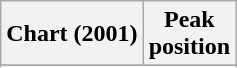<table class="wikitable sortable plainrowheaders" style="text-align:center">
<tr>
<th scope="col">Chart (2001)</th>
<th scope="col">Peak<br> position</th>
</tr>
<tr>
</tr>
<tr>
</tr>
<tr>
</tr>
</table>
